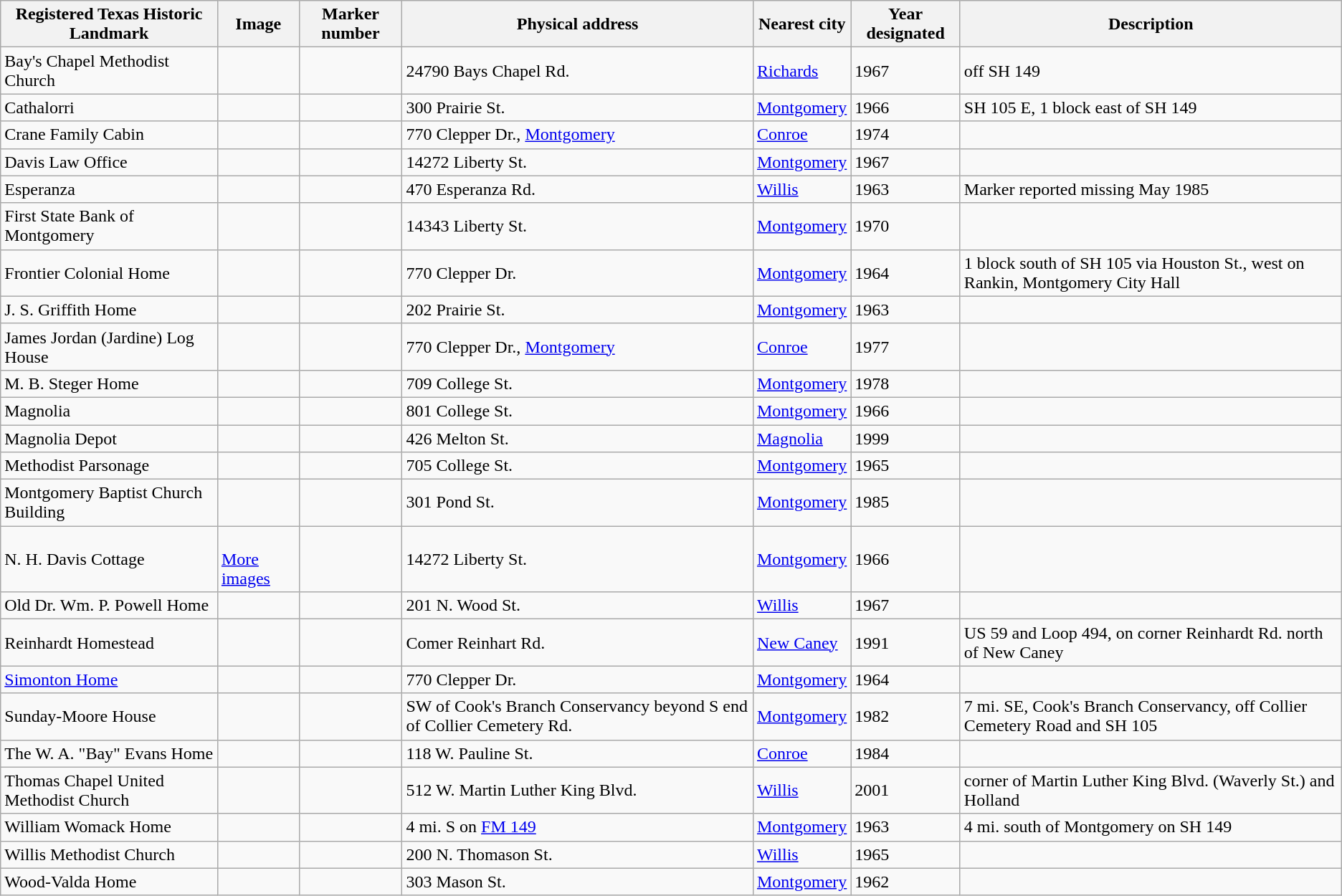<table class="wikitable sortable">
<tr>
<th>Registered Texas Historic Landmark</th>
<th>Image</th>
<th>Marker number</th>
<th>Physical address</th>
<th>Nearest city</th>
<th>Year designated</th>
<th>Description</th>
</tr>
<tr>
<td>Bay's Chapel Methodist Church</td>
<td></td>
<td></td>
<td>24790 Bays Chapel Rd.<br></td>
<td><a href='#'>Richards</a></td>
<td>1967</td>
<td>off SH 149</td>
</tr>
<tr>
<td>Cathalorri</td>
<td></td>
<td></td>
<td>300 Prairie St.<br></td>
<td><a href='#'>Montgomery</a></td>
<td>1966</td>
<td>SH 105 E, 1 block east of SH 149</td>
</tr>
<tr>
<td>Crane Family Cabin</td>
<td></td>
<td></td>
<td>770 Clepper Dr., <a href='#'>Montgomery</a><br></td>
<td><a href='#'>Conroe</a></td>
<td>1974</td>
<td></td>
</tr>
<tr>
<td>Davis Law Office</td>
<td></td>
<td></td>
<td>14272 Liberty St.<br></td>
<td><a href='#'>Montgomery</a></td>
<td>1967</td>
<td></td>
</tr>
<tr>
<td>Esperanza</td>
<td></td>
<td></td>
<td>470 Esperanza Rd.<br></td>
<td><a href='#'>Willis</a></td>
<td>1963</td>
<td>Marker reported missing May 1985</td>
</tr>
<tr>
<td>First State Bank of Montgomery</td>
<td></td>
<td></td>
<td>14343 Liberty St.<br></td>
<td><a href='#'>Montgomery</a></td>
<td>1970</td>
<td></td>
</tr>
<tr>
<td>Frontier Colonial Home </td>
<td></td>
<td></td>
<td>770 Clepper Dr.<br></td>
<td><a href='#'>Montgomery</a></td>
<td>1964</td>
<td>1 block south of SH 105 via Houston St., west on Rankin, Montgomery City Hall</td>
</tr>
<tr>
<td>J. S. Griffith Home</td>
<td></td>
<td></td>
<td>202 Prairie St.<br></td>
<td><a href='#'>Montgomery</a></td>
<td>1963</td>
<td></td>
</tr>
<tr>
<td>James Jordan (Jardine) Log House</td>
<td></td>
<td></td>
<td>770 Clepper Dr., <a href='#'>Montgomery</a><br></td>
<td><a href='#'>Conroe</a></td>
<td>1977</td>
<td></td>
</tr>
<tr>
<td>M. B. Steger Home</td>
<td></td>
<td></td>
<td>709 College St.<br></td>
<td><a href='#'>Montgomery</a></td>
<td>1978</td>
<td></td>
</tr>
<tr>
<td>Magnolia</td>
<td></td>
<td></td>
<td>801 College St.<br></td>
<td><a href='#'>Montgomery</a></td>
<td>1966</td>
<td></td>
</tr>
<tr>
<td>Magnolia Depot</td>
<td></td>
<td></td>
<td>426 Melton St.<br></td>
<td><a href='#'>Magnolia</a></td>
<td>1999</td>
<td></td>
</tr>
<tr>
<td>Methodist Parsonage</td>
<td></td>
<td></td>
<td>705 College St.<br></td>
<td><a href='#'>Montgomery</a></td>
<td>1965</td>
<td></td>
</tr>
<tr>
<td>Montgomery Baptist Church Building</td>
<td></td>
<td></td>
<td>301 Pond St.<br></td>
<td><a href='#'>Montgomery</a></td>
<td>1985</td>
<td></td>
</tr>
<tr>
<td>N. H. Davis Cottage</td>
<td><br> <a href='#'>More images</a></td>
<td></td>
<td>14272 Liberty St.<br></td>
<td><a href='#'>Montgomery</a></td>
<td>1966</td>
<td></td>
</tr>
<tr>
<td>Old Dr. Wm. P. Powell Home</td>
<td></td>
<td></td>
<td>201 N. Wood St.<br></td>
<td><a href='#'>Willis</a></td>
<td>1967</td>
<td></td>
</tr>
<tr>
<td>Reinhardt Homestead</td>
<td></td>
<td></td>
<td>Comer Reinhart Rd.<br></td>
<td><a href='#'>New Caney</a></td>
<td>1991</td>
<td>US 59 and Loop 494, on corner Reinhardt Rd. north of New Caney</td>
</tr>
<tr>
<td><a href='#'>Simonton Home</a> </td>
<td></td>
<td></td>
<td>770 Clepper Dr.<br></td>
<td><a href='#'>Montgomery</a></td>
<td>1964</td>
<td></td>
</tr>
<tr>
<td>Sunday-Moore House</td>
<td></td>
<td></td>
<td>SW of Cook's Branch Conservancy beyond S end of Collier Cemetery Rd.<br></td>
<td><a href='#'>Montgomery</a></td>
<td>1982</td>
<td>7 mi. SE, Cook's Branch Conservancy, off Collier Cemetery Road and SH 105</td>
</tr>
<tr>
<td>The W. A. "Bay" Evans Home</td>
<td></td>
<td></td>
<td>118 W. Pauline St.<br></td>
<td><a href='#'>Conroe</a></td>
<td>1984</td>
<td></td>
</tr>
<tr>
<td>Thomas Chapel United Methodist Church</td>
<td></td>
<td></td>
<td>512 W. Martin Luther King Blvd.<br></td>
<td><a href='#'>Willis</a></td>
<td>2001</td>
<td>corner of Martin Luther King Blvd. (Waverly St.) and Holland</td>
</tr>
<tr>
<td>William Womack Home</td>
<td></td>
<td></td>
<td>4 mi. S on <a href='#'>FM 149</a><br></td>
<td><a href='#'>Montgomery</a></td>
<td>1963</td>
<td>4 mi. south of Montgomery on SH 149</td>
</tr>
<tr>
<td>Willis Methodist Church</td>
<td></td>
<td></td>
<td>200 N. Thomason St.<br></td>
<td><a href='#'>Willis</a></td>
<td>1965</td>
<td></td>
</tr>
<tr>
<td>Wood-Valda Home</td>
<td></td>
<td></td>
<td>303 Mason St.<br></td>
<td><a href='#'>Montgomery</a></td>
<td>1962</td>
<td></td>
</tr>
</table>
